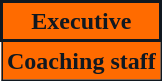<table class="wikitable">
<tr>
<th style="background:#FF6B00; color:#101820; border:2px solid #101820;" scope="col" colspan="2">Executive<br>







</th>
</tr>
<tr>
<th style="background:#FF6B00; color:#101820; border:1px solid #101820;" scope="col" colspan="2">Coaching staff<br>















</th>
</tr>
</table>
